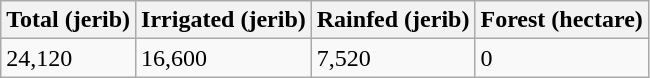<table class="wikitable">
<tr>
<th>Total (jerib)</th>
<th>Irrigated (jerib)</th>
<th>Rainfed (jerib)</th>
<th>Forest (hectare)</th>
</tr>
<tr>
<td>24,120</td>
<td>16,600</td>
<td>7,520</td>
<td>0</td>
</tr>
</table>
